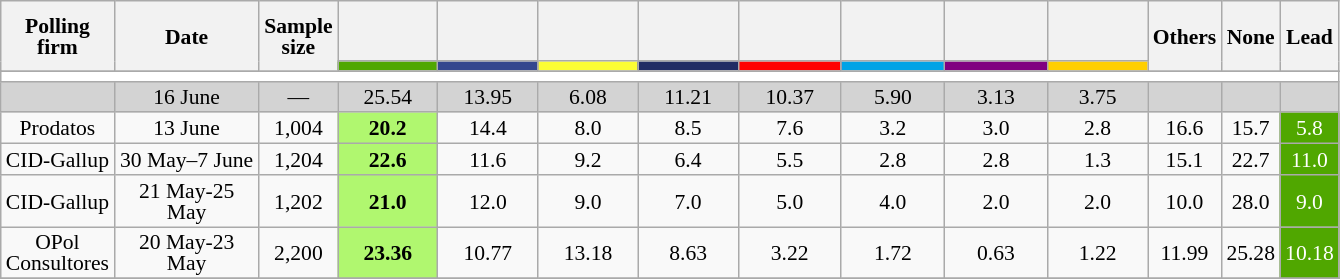<table class="wikitable sortable" style="text-align:center;font-size:90%;line-height:14px;">
<tr style="height:40px;">
<th style="width:50px;" rowspan="2">Polling firm</th>
<th style="width:90px;" rowspan="2">Date</th>
<th style="width:25px;" rowspan="2">Sample size</th>
<th class="unsortable" style="width:60px;"></th>
<th class="unsortable" style="width:60px;"></th>
<th class="unsortable" style="width:60px;"></th>
<th class="unsortable" style="width:60px;"></th>
<th class="unsortable" style="width:62px;"></th>
<th class="unsortable" style="width:62px;"></th>
<th class="unsortable" style="width:62px;"></th>
<th class="unsortable" style="width:60px;"></th>
<th style="width:30px;" rowspan="2">Others</th>
<th style="width:30px;" rowspan="2">None</th>
<th style="width:30px;" rowspan="2">Lead</th>
</tr>
<tr>
<th style="background:#50A700;"></th>
<th style="background:#34478E;"></th>
<th style="background:#FCFD33;"></th>
<th style="background:#212C64;"></th>
<th style="background:red;"></th>
<th style="background:#00A3E6;"></th>
<th style="background:purple;"></th>
<th style="background:#ffcf00;"></th>
</tr>
<tr>
</tr>
<tr>
<td colspan="20" style="background:white"></td>
</tr>
<tr style="background:lightgray;">
<td></td>
<td>16 June</td>
<td>—</td>
<td>25.54</td>
<td>13.95</td>
<td>6.08</td>
<td>11.21</td>
<td>10.37</td>
<td>5.90</td>
<td>3.13</td>
<td>3.75</td>
<td></td>
<td></td>
<td></td>
</tr>
<tr>
<td>Prodatos</td>
<td>13 June</td>
<td>1,004</td>
<td style="background:#b0f76f;"><strong>20.2</strong></td>
<td>14.4</td>
<td>8.0</td>
<td>8.5</td>
<td>7.6</td>
<td>3.2</td>
<td>3.0</td>
<td>2.8</td>
<td>16.6</td>
<td>15.7</td>
<td style="background:#50A700; color:white;">5.8</td>
</tr>
<tr>
<td>CID-Gallup</td>
<td>30 May–7 June</td>
<td>1,204</td>
<td style="background:#b0f76f;"><strong>22.6</strong></td>
<td>11.6</td>
<td>9.2</td>
<td>6.4</td>
<td>5.5</td>
<td>2.8</td>
<td>2.8</td>
<td>1.3</td>
<td>15.1</td>
<td>22.7</td>
<td style="background:#50A700; color:white;">11.0</td>
</tr>
<tr>
<td>CID-Gallup</td>
<td>21 May-25 May</td>
<td>1,202</td>
<td style="background:#b0f76f;"><strong>21.0</strong></td>
<td>12.0</td>
<td>9.0</td>
<td>7.0</td>
<td>5.0</td>
<td>4.0</td>
<td>2.0</td>
<td>2.0</td>
<td>10.0</td>
<td>28.0</td>
<td style="background:#50A700; color:white;">9.0</td>
</tr>
<tr>
<td>OPol Consultores</td>
<td>20 May-23 May</td>
<td>2,200</td>
<td style="background:#b0f76f;"><strong>23.36</strong></td>
<td>10.77</td>
<td>13.18</td>
<td>8.63</td>
<td>3.22</td>
<td>1.72</td>
<td>0.63</td>
<td>1.22</td>
<td>11.99</td>
<td>25.28</td>
<td style="background:#50A700; color:white;">10.18</td>
</tr>
<tr>
</tr>
</table>
